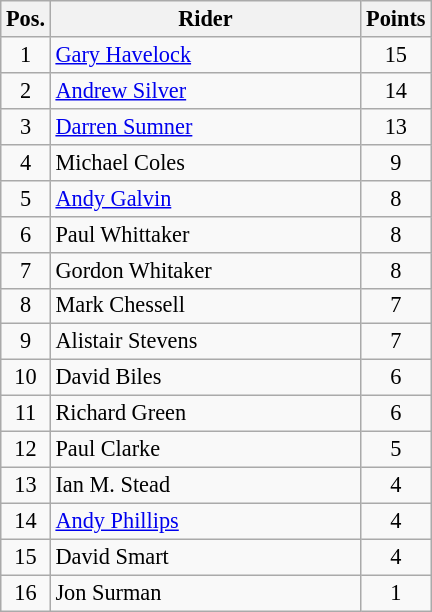<table class=wikitable style="font-size:93%;">
<tr>
<th width=25px>Pos.</th>
<th width=200px>Rider</th>
<th width=40px>Points</th>
</tr>
<tr align=center>
<td>1</td>
<td align=left><a href='#'>Gary Havelock</a></td>
<td>15</td>
</tr>
<tr align=center>
<td>2</td>
<td align=left><a href='#'>Andrew Silver</a></td>
<td>14</td>
</tr>
<tr align=center>
<td>3</td>
<td align=left><a href='#'>Darren Sumner</a></td>
<td>13</td>
</tr>
<tr align=center>
<td>4</td>
<td align=left>Michael Coles</td>
<td>9</td>
</tr>
<tr align=center>
<td>5</td>
<td align=left><a href='#'>Andy Galvin</a></td>
<td>8</td>
</tr>
<tr align=center>
<td>6</td>
<td align=left>Paul Whittaker</td>
<td>8</td>
</tr>
<tr align=center>
<td>7</td>
<td align=left>Gordon Whitaker</td>
<td>8</td>
</tr>
<tr align=center>
<td>8</td>
<td align=left>Mark Chessell</td>
<td>7</td>
</tr>
<tr align=center>
<td>9</td>
<td align=left>Alistair Stevens</td>
<td>7</td>
</tr>
<tr align=center>
<td>10</td>
<td align=left>David Biles</td>
<td>6</td>
</tr>
<tr align=center>
<td>11</td>
<td align=left>Richard Green</td>
<td>6</td>
</tr>
<tr align=center>
<td>12</td>
<td align=left>Paul Clarke</td>
<td>5</td>
</tr>
<tr align=center>
<td>13</td>
<td align=left>Ian M. Stead</td>
<td>4</td>
</tr>
<tr align=center>
<td>14</td>
<td align=left><a href='#'>Andy Phillips</a></td>
<td>4</td>
</tr>
<tr align=center>
<td>15</td>
<td align=left>David Smart</td>
<td>4</td>
</tr>
<tr align=center>
<td>16</td>
<td align=left>Jon Surman</td>
<td>1</td>
</tr>
</table>
